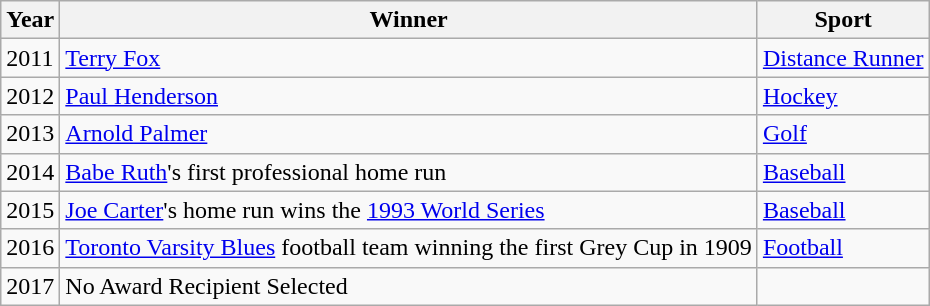<table class="wikitable sortable">
<tr>
<th>Year</th>
<th>Winner</th>
<th>Sport</th>
</tr>
<tr>
<td>2011</td>
<td><a href='#'>Terry Fox</a></td>
<td><a href='#'>Distance Runner</a></td>
</tr>
<tr>
<td>2012</td>
<td><a href='#'>Paul Henderson</a></td>
<td><a href='#'>Hockey</a></td>
</tr>
<tr>
<td>2013</td>
<td><a href='#'>Arnold Palmer</a></td>
<td><a href='#'>Golf</a></td>
</tr>
<tr>
<td>2014</td>
<td><a href='#'>Babe Ruth</a>'s first professional home run</td>
<td><a href='#'>Baseball</a></td>
</tr>
<tr>
<td>2015</td>
<td><a href='#'>Joe Carter</a>'s home run wins the <a href='#'>1993 World Series</a></td>
<td><a href='#'>Baseball</a></td>
</tr>
<tr>
<td>2016</td>
<td><a href='#'>Toronto Varsity Blues</a> football team winning the first Grey Cup in 1909</td>
<td><a href='#'>Football</a></td>
</tr>
<tr>
<td>2017</td>
<td>No Award Recipient Selected</td>
<td></td>
</tr>
</table>
